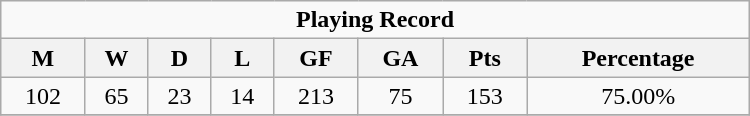<table class="wikitable" style="text-align: center; width: 500px;">
<tr>
<td colspan="8" style="text-align:center;"><strong>Playing Record</strong></td>
</tr>
<tr>
<th>M</th>
<th>W</th>
<th>D</th>
<th>L</th>
<th>GF</th>
<th>GA</th>
<th>Pts</th>
<th>Percentage</th>
</tr>
<tr>
<td>102</td>
<td>65</td>
<td>23</td>
<td>14</td>
<td>213</td>
<td>75</td>
<td>153</td>
<td>75.00%</td>
</tr>
<tr>
</tr>
</table>
